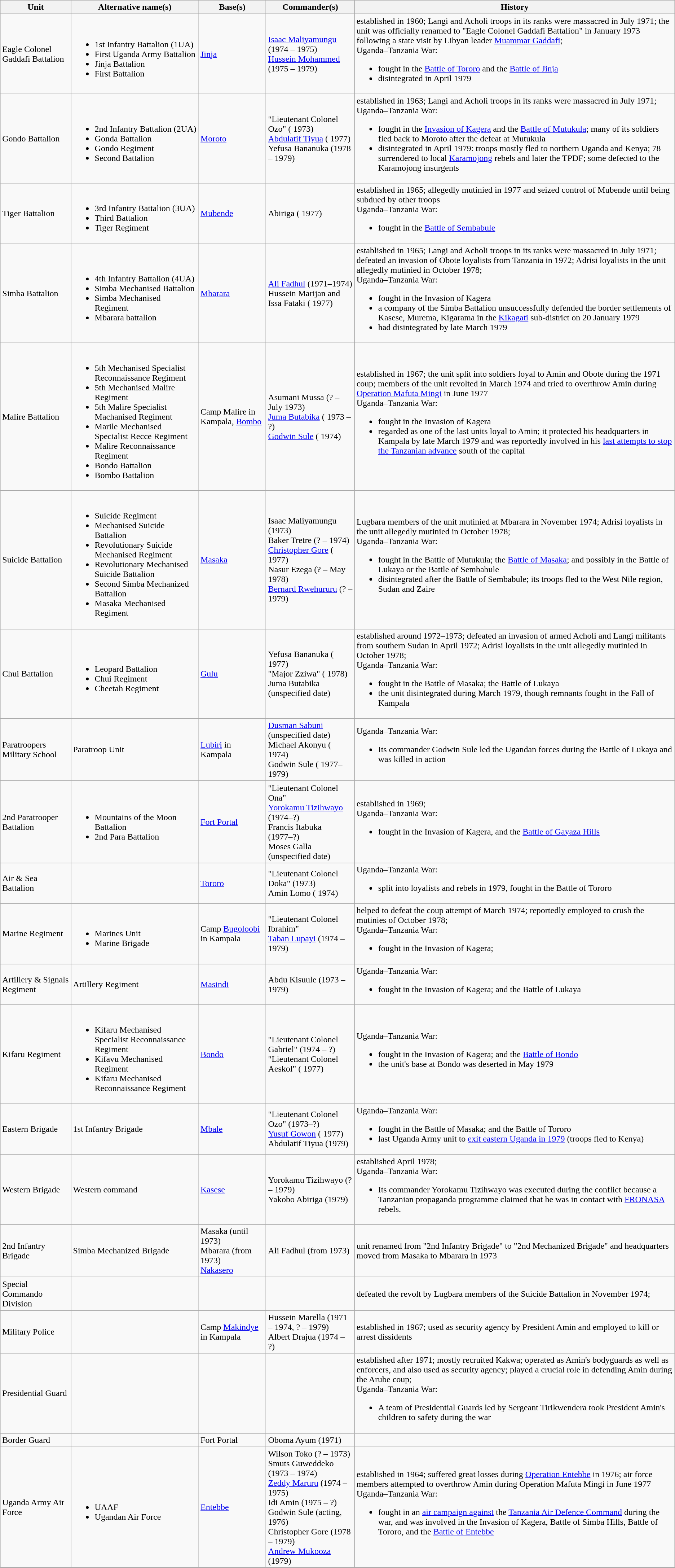<table class="wikitable">
<tr>
<th>Unit</th>
<th>Alternative name(s)</th>
<th>Base(s)</th>
<th>Commander(s)</th>
<th>History</th>
</tr>
<tr>
<td>Eagle Colonel Gaddafi Battalion</td>
<td><br><ul><li>1st Infantry Battalion (1UA)</li><li>First Uganda Army Battalion</li><li>Jinja Battalion</li><li>First Battalion</li></ul></td>
<td><a href='#'>Jinja</a></td>
<td><a href='#'>Isaac Maliyamungu</a> (1974 – 1975)<br><a href='#'>Hussein Mohammed</a> (1975 – 1979)</td>
<td>established in 1960; Langi and Acholi troops in its ranks were massacred in July 1971; the unit was officially renamed to "Eagle Colonel Gaddafi Battalion" in January 1973 following a state visit by Libyan leader <a href='#'>Muammar Gaddafi</a>;<br>Uganda–Tanzania War:<br><ul><li>fought in the <a href='#'>Battle of Tororo</a> and the <a href='#'>Battle of Jinja</a></li><li>disintegrated in April 1979</li></ul></td>
</tr>
<tr>
<td>Gondo Battalion</td>
<td><br><ul><li>2nd Infantry Battalion (2UA)</li><li>Gonda Battalion</li><li>Gondo Regiment</li><li>Second Battalion</li></ul></td>
<td><a href='#'>Moroto</a></td>
<td>"Lieutenant Colonel Ozo" ( 1973)<br><a href='#'>Abdulatif Tiyua</a> ( 1977)<br>Yefusa Bananuka (1978 – 1979)</td>
<td>established in 1963; Langi and Acholi troops in its ranks were massacred in July 1971;<br>Uganda–Tanzania War:<br><ul><li>fought in the <a href='#'>Invasion of Kagera</a> and the <a href='#'>Battle of Mutukula</a>; many of its soldiers fled back to Moroto after the defeat at Mutukula</li><li>disintegrated in April 1979: troops mostly fled to northern Uganda and Kenya; 78 surrendered to local <a href='#'>Karamojong</a> rebels and later the TPDF; some defected to the Karamojong insurgents</li></ul></td>
</tr>
<tr>
<td>Tiger Battalion</td>
<td><br><ul><li>3rd Infantry Battalion (3UA)</li><li>Third Battalion</li><li>Tiger Regiment</li></ul></td>
<td><a href='#'>Mubende</a></td>
<td>Abiriga ( 1977)</td>
<td>established in 1965; allegedly mutinied in 1977 and seized control of Mubende until being subdued by other troops<br>Uganda–Tanzania War:<br><ul><li>fought in the <a href='#'>Battle of Sembabule</a></li></ul></td>
</tr>
<tr>
<td>Simba Battalion</td>
<td><br><ul><li>4th Infantry Battalion (4UA)</li><li>Simba Mechanised Battalion</li><li>Simba Mechanised Regiment</li><li>Mbarara battalion</li></ul></td>
<td><a href='#'>Mbarara</a></td>
<td><a href='#'>Ali Fadhul</a> (1971–1974)<br>Hussein Marijan and Issa Fataki ( 1977)</td>
<td>established in 1965; Langi and Acholi troops in its ranks were massacred in July 1971; defeated an invasion of Obote loyalists from Tanzania in 1972; Adrisi loyalists in the unit allegedly mutinied in October 1978;<br>Uganda–Tanzania War:<br><ul><li>fought in the Invasion of Kagera</li><li>a company of the Simba Battalion unsuccessfully defended the border settlements of Kasese, Murema, Kigarama in the <a href='#'>Kikagati</a> sub-district on 20 January 1979</li><li>had disintegrated by late March 1979</li></ul></td>
</tr>
<tr>
<td>Malire Battalion</td>
<td><br><ul><li>5th Mechanised Specialist Reconnaissance Regiment</li><li>5th Mechanised Malire Regiment</li><li>5th Malire Specialist Machanised Regiment</li><li>Marile Mechanised Specialist Recce Regiment</li><li>Malire Reconnaissance Regiment</li><li>Bondo Battalion</li><li>Bombo Battalion</li></ul></td>
<td>Camp Malire in Kampala, <a href='#'>Bombo</a></td>
<td>Asumani Mussa (? – July 1973)<br><a href='#'>Juma Butabika</a> ( 1973 – ?)<br><a href='#'>Godwin Sule</a> ( 1974)</td>
<td>established in 1967; the unit split into soldiers loyal to Amin and Obote during the 1971 coup; members of the unit revolted in March 1974 and tried to overthrow Amin during <a href='#'>Operation Mafuta Mingi</a> in June 1977<br>Uganda–Tanzania War:<br><ul><li>fought in the Invasion of Kagera</li><li>regarded as one of the last units loyal to Amin; it protected his headquarters in Kampala by late March 1979 and was reportedly involved in his <a href='#'>last attempts to stop the Tanzanian advance</a> south of the capital</li></ul></td>
</tr>
<tr>
<td>Suicide Battalion</td>
<td><br><ul><li>Suicide Regiment</li><li>Mechanised Suicide Battalion</li><li>Revolutionary Suicide Mechanised Regiment</li><li>Revolutionary Mechanised Suicide Battalion</li><li>Second Simba Mechanized Battalion</li><li>Masaka Mechanised Regiment</li></ul></td>
<td><a href='#'>Masaka</a></td>
<td>Isaac Maliyamungu (1973)<br>Baker Tretre (? – 1974)<br><a href='#'>Christopher Gore</a> ( 1977)<br>Nasur Ezega (? – May 1978)<br><a href='#'>Bernard Rwehururu</a> (? – 1979)</td>
<td>Lugbara members of the unit mutinied at Mbarara in November 1974; Adrisi loyalists in the unit allegedly mutinied in October 1978;<br>Uganda–Tanzania War:<br><ul><li>fought in the Battle of Mutukula; the <a href='#'>Battle of Masaka</a>; and possibly in the Battle of Lukaya or the Battle of Sembabule</li><li>disintegrated after the Battle of Sembabule; its troops fled to the West Nile region, Sudan and Zaire</li></ul></td>
</tr>
<tr>
<td>Chui Battalion</td>
<td><br><ul><li>Leopard Battalion</li><li>Chui Regiment</li><li>Cheetah Regiment</li></ul></td>
<td><a href='#'>Gulu</a></td>
<td>Yefusa Bananuka ( 1977)<br>"Major Zziwa" ( 1978)<br>Juma Butabika (unspecified date)</td>
<td>established around 1972–1973; defeated an invasion of armed Acholi and Langi militants from southern Sudan in April 1972; Adrisi loyalists in the unit allegedly mutinied in October 1978;<br>Uganda–Tanzania War:<br><ul><li>fought in the Battle of Masaka; the Battle of Lukaya</li><li>the unit disintegrated during March 1979, though remnants fought in the Fall of Kampala</li></ul></td>
</tr>
<tr>
<td>Paratroopers Military School</td>
<td>Paratroop Unit</td>
<td><a href='#'>Lubiri</a> in Kampala</td>
<td><a href='#'>Dusman Sabuni</a> (unspecified date)<br>Michael Akonyu ( 1974)<br>Godwin Sule ( 1977–1979)</td>
<td>Uganda–Tanzania War:<br><ul><li>Its commander Godwin Sule led the Ugandan forces during the Battle of Lukaya and was killed in action</li></ul></td>
</tr>
<tr>
<td>2nd Paratrooper Battalion</td>
<td><br><ul><li>Mountains of the Moon Battalion</li><li>2nd Para Battalion</li></ul></td>
<td><a href='#'>Fort Portal</a></td>
<td>"Lieutenant Colonel Ona"<br><a href='#'>Yorokamu Tizihwayo</a> (1974–?)<br>Francis Itabuka (1977–?)<br>Moses Galla (unspecified date)</td>
<td>established in 1969;<br>Uganda–Tanzania War:<br><ul><li>fought in the Invasion of Kagera, and the <a href='#'>Battle of Gayaza Hills</a></li></ul></td>
</tr>
<tr>
<td>Air & Sea Battalion</td>
<td></td>
<td><a href='#'>Tororo</a></td>
<td>"Lieutenant Colonel Doka" (1973)<br>Amin Lomo ( 1974)</td>
<td>Uganda–Tanzania War:<br><ul><li>split into loyalists and rebels in 1979, fought in the Battle of Tororo</li></ul></td>
</tr>
<tr>
<td>Marine Regiment</td>
<td><br><ul><li>Marines Unit</li><li>Marine Brigade</li></ul></td>
<td>Camp <a href='#'>Bugoloobi</a> in Kampala</td>
<td>"Lieutenant Colonel Ibrahim"<br><a href='#'>Taban Lupayi</a> (1974 – 1979)</td>
<td>helped to defeat the coup attempt of March 1974; reportedly employed to crush the mutinies of October 1978;<br>Uganda–Tanzania War:<br><ul><li>fought in the Invasion of Kagera;</li></ul></td>
</tr>
<tr>
<td>Artillery & Signals Regiment</td>
<td>Artillery Regiment</td>
<td><a href='#'>Masindi</a></td>
<td>Abdu Kisuule (1973 – 1979)</td>
<td>Uganda–Tanzania War:<br><ul><li>fought in the Invasion of Kagera; and the Battle of Lukaya</li></ul></td>
</tr>
<tr>
<td>Kifaru Regiment</td>
<td><br><ul><li>Kifaru Mechanised Specialist Reconnaissance Regiment</li><li>Kifavu Mechanised Regiment</li><li>Kifaru Mechanised Reconnaissance Regiment</li></ul></td>
<td><a href='#'>Bondo</a></td>
<td>"Lieutenant Colonel Gabriel" (1974 – ?)<br>"Lieutenant Colonel Aeskol" ( 1977)</td>
<td>Uganda–Tanzania War:<br><ul><li>fought in the Invasion of Kagera; and the <a href='#'>Battle of Bondo</a></li><li>the unit's base at Bondo was deserted in May 1979</li></ul></td>
</tr>
<tr>
<td>Eastern Brigade</td>
<td>1st Infantry Brigade</td>
<td><a href='#'>Mbale</a></td>
<td>"Lieutenant Colonel Ozo" (1973–?)<br><a href='#'>Yusuf Gowon</a> ( 1977)<br>Abdulatif Tiyua (1979)</td>
<td>Uganda–Tanzania War:<br><ul><li>fought in the Battle of Masaka; and the Battle of Tororo</li><li>last Uganda Army unit to <a href='#'>exit eastern Uganda in 1979</a> (troops fled to Kenya)</li></ul></td>
</tr>
<tr>
<td>Western Brigade</td>
<td>Western command</td>
<td><a href='#'>Kasese</a></td>
<td>Yorokamu Tizihwayo (? – 1979)<br>Yakobo Abiriga (1979)</td>
<td>established April 1978;<br>Uganda–Tanzania War:<br><ul><li>Its commander Yorokamu Tizihwayo was executed during the conflict because a Tanzanian propaganda programme claimed that he was in contact with <a href='#'>FRONASA</a> rebels.</li></ul></td>
</tr>
<tr>
<td>2nd Infantry Brigade</td>
<td>Simba Mechanized Brigade</td>
<td>Masaka (until 1973)<br>Mbarara (from 1973)<br><a href='#'>Nakasero</a></td>
<td>Ali Fadhul (from 1973)</td>
<td>unit renamed from "2nd Infantry Brigade" to "2nd Mechanized Brigade" and headquarters moved from Masaka to Mbarara in 1973</td>
</tr>
<tr>
<td>Special Commando Division</td>
<td></td>
<td></td>
<td></td>
<td>defeated the revolt by Lugbara members of the Suicide Battalion in November 1974;</td>
</tr>
<tr>
<td>Military Police</td>
<td></td>
<td>Camp <a href='#'>Makindye</a> in Kampala</td>
<td>Hussein Marella (1971 – 1974, ? – 1979)<br>Albert Drajua (1974 – ?)</td>
<td>established in 1967; used as security agency by President Amin and employed to kill or arrest dissidents</td>
</tr>
<tr>
<td>Presidential Guard</td>
<td></td>
<td></td>
<td></td>
<td>established after 1971; mostly recruited Kakwa; operated as Amin's bodyguards as well as enforcers, and also used as security agency; played a crucial role in defending Amin during the Arube coup;<br>Uganda–Tanzania War:<br><ul><li>A team of Presidential Guards led by Sergeant Tirikwendera took President Amin's children to safety during the war</li></ul></td>
</tr>
<tr>
<td>Border Guard</td>
<td></td>
<td>Fort Portal</td>
<td>Oboma Ayum (1971)</td>
<td></td>
</tr>
<tr>
<td>Uganda Army Air Force</td>
<td><br><ul><li>UAAF</li><li>Ugandan Air Force</li></ul></td>
<td><a href='#'>Entebbe</a></td>
<td>Wilson Toko (? – 1973)<br>Smuts Guweddeko (1973 – 1974)<br><a href='#'>Zeddy Maruru</a> (1974 – 1975)<br>Idi Amin (1975 – ?)<br>Godwin Sule (acting,  1976)<br>Christopher Gore (1978 – 1979)<br><a href='#'>Andrew Mukooza</a> (1979)</td>
<td>established in 1964; suffered great losses during <a href='#'>Operation Entebbe</a> in 1976; air force members attempted to overthrow Amin during Operation Mafuta Mingi in June 1977<br>Uganda–Tanzania War:<br><ul><li>fought in an <a href='#'>air campaign against</a> the <a href='#'>Tanzania Air Defence Command</a> during the war, and was involved in the Invasion of Kagera, Battle of Simba Hills, Battle of Tororo, and the <a href='#'>Battle of Entebbe</a></li></ul></td>
</tr>
<tr>
</tr>
</table>
